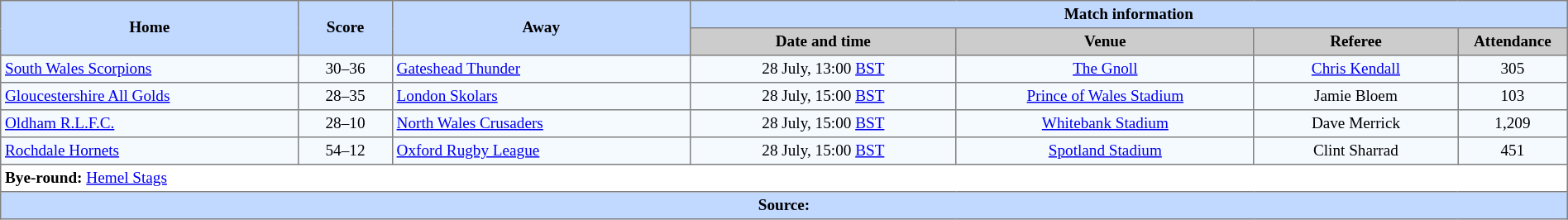<table border=1 style="border-collapse:collapse; font-size:80%; text-align:center;" cellpadding=3 cellspacing=0 width=100%>
<tr bgcolor=#C1D8FF>
<th rowspan=2 width=19%>Home</th>
<th rowspan=2 width=6%>Score</th>
<th rowspan=2 width=19%>Away</th>
<th colspan=6>Match information</th>
</tr>
<tr bgcolor=#CCCCCC>
<th width=17%>Date and time</th>
<th width=19%>Venue</th>
<th width=13%>Referee</th>
<th width=7%>Attendance</th>
</tr>
<tr bgcolor=#F5FAFF>
<td align=left> <a href='#'>South Wales Scorpions</a></td>
<td>30–36</td>
<td align=left> <a href='#'>Gateshead Thunder</a></td>
<td>28 July, 13:00 <a href='#'>BST</a></td>
<td><a href='#'>The Gnoll</a></td>
<td><a href='#'>Chris Kendall</a></td>
<td>305</td>
</tr>
<tr bgcolor=#F5FAFF>
<td align=left> <a href='#'>Gloucestershire All Golds</a></td>
<td>28–35</td>
<td align=left> <a href='#'>London Skolars</a></td>
<td>28 July, 15:00 <a href='#'>BST</a></td>
<td><a href='#'>Prince of Wales Stadium</a></td>
<td>Jamie Bloem</td>
<td>103</td>
</tr>
<tr bgcolor=#F5FAFF>
<td align=left> <a href='#'>Oldham R.L.F.C.</a></td>
<td>28–10</td>
<td align=left> <a href='#'>North Wales Crusaders</a></td>
<td>28 July, 15:00 <a href='#'>BST</a></td>
<td><a href='#'>Whitebank Stadium</a></td>
<td>Dave Merrick</td>
<td>1,209</td>
</tr>
<tr bgcolor=#F5FAFF>
<td align=left> <a href='#'>Rochdale Hornets</a></td>
<td>54–12</td>
<td align=left> <a href='#'>Oxford Rugby League</a></td>
<td>28 July, 15:00 <a href='#'>BST</a></td>
<td><a href='#'>Spotland Stadium</a></td>
<td>Clint Sharrad</td>
<td>451</td>
</tr>
<tr>
<td colspan="7" align="left"><strong>Bye-round:</strong>  <a href='#'>Hemel Stags</a></td>
</tr>
<tr bgcolor=#C1D8FF>
<th colspan=12>Source:</th>
</tr>
</table>
